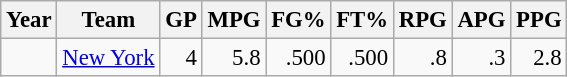<table class="wikitable sortable" style="font-size:95%; text-align:right;">
<tr>
<th>Year</th>
<th>Team</th>
<th>GP</th>
<th>MPG</th>
<th>FG%</th>
<th>FT%</th>
<th>RPG</th>
<th>APG</th>
<th>PPG</th>
</tr>
<tr>
<td style="text-align:left;"></td>
<td style="text-align:left;"><a href='#'>New York</a></td>
<td>4</td>
<td>5.8</td>
<td>.500</td>
<td>.500</td>
<td>.8</td>
<td>.3</td>
<td>2.8</td>
</tr>
</table>
